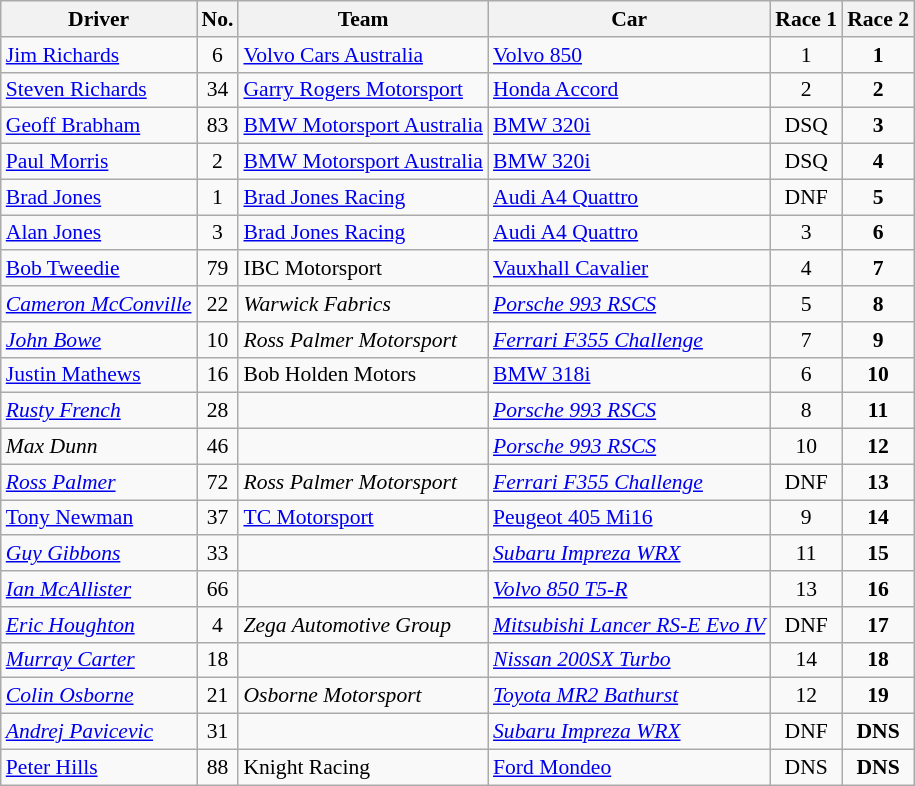<table class="wikitable" style="font-size: 90%">
<tr>
<th>Driver</th>
<th>No.</th>
<th>Team</th>
<th>Car</th>
<th>Race 1</th>
<th>Race 2</th>
</tr>
<tr>
<td> <a href='#'>Jim Richards</a></td>
<td align="center">6</td>
<td><a href='#'>Volvo Cars Australia</a></td>
<td><a href='#'>Volvo 850</a></td>
<td align="center">1</td>
<td align="center"><strong>1</strong></td>
</tr>
<tr>
<td> <a href='#'>Steven Richards</a></td>
<td align="center">34</td>
<td><a href='#'>Garry Rogers Motorsport</a></td>
<td><a href='#'>Honda Accord</a></td>
<td align="center">2</td>
<td align="center"><strong>2</strong></td>
</tr>
<tr>
<td> <a href='#'>Geoff Brabham</a></td>
<td align="center">83</td>
<td><a href='#'>BMW Motorsport Australia</a></td>
<td><a href='#'>BMW 320i</a></td>
<td align="center">DSQ</td>
<td align="center"><strong>3</strong></td>
</tr>
<tr>
<td> <a href='#'>Paul Morris</a></td>
<td align="center">2</td>
<td><a href='#'>BMW Motorsport Australia</a></td>
<td><a href='#'>BMW 320i</a></td>
<td align="center">DSQ</td>
<td align="center"><strong>4</strong></td>
</tr>
<tr>
<td> <a href='#'>Brad Jones</a></td>
<td align="center">1</td>
<td><a href='#'>Brad Jones Racing</a></td>
<td><a href='#'>Audi A4 Quattro</a></td>
<td align="center">DNF</td>
<td align="center"><strong>5</strong></td>
</tr>
<tr>
<td> <a href='#'>Alan Jones</a></td>
<td align="center">3</td>
<td><a href='#'>Brad Jones Racing</a></td>
<td><a href='#'>Audi A4 Quattro</a></td>
<td align="center">3</td>
<td align="center"><strong>6</strong></td>
</tr>
<tr>
<td> <a href='#'>Bob Tweedie</a></td>
<td align="center">79</td>
<td>IBC Motorsport</td>
<td><a href='#'>Vauxhall Cavalier</a></td>
<td align="center">4</td>
<td align="center"><strong>7</strong></td>
</tr>
<tr>
<td> <em><a href='#'>Cameron McConville</a></em></td>
<td align="center">22</td>
<td><em>Warwick Fabrics</em></td>
<td><em><a href='#'>Porsche 993 RSCS</a></em></td>
<td align="center">5</td>
<td align="center"><strong>8</strong></td>
</tr>
<tr>
<td> <em><a href='#'>John Bowe</a></em></td>
<td align="center">10</td>
<td><em>Ross Palmer Motorsport</em></td>
<td><em><a href='#'>Ferrari F355 Challenge</a></em></td>
<td align="center">7</td>
<td align="center"><strong>9</strong></td>
</tr>
<tr>
<td> <a href='#'>Justin Mathews</a></td>
<td align="center">16</td>
<td>Bob Holden Motors</td>
<td><a href='#'>BMW 318i</a></td>
<td align="center">6</td>
<td align="center"><strong>10</strong></td>
</tr>
<tr>
<td> <em><a href='#'>Rusty French</a></em></td>
<td align="center">28</td>
<td></td>
<td><em><a href='#'>Porsche 993 RSCS</a></em></td>
<td align="center">8</td>
<td align="center"><strong>11</strong></td>
</tr>
<tr>
<td> <em>Max Dunn</em></td>
<td align="center">46</td>
<td></td>
<td><em><a href='#'>Porsche 993 RSCS</a></em></td>
<td align="center">10</td>
<td align="center"><strong>12</strong></td>
</tr>
<tr>
<td> <em><a href='#'>Ross Palmer</a></em></td>
<td align="center">72</td>
<td><em>Ross Palmer Motorsport</em></td>
<td><em><a href='#'>Ferrari F355 Challenge</a></em></td>
<td align="center">DNF</td>
<td align="center"><strong>13</strong></td>
</tr>
<tr>
<td> <a href='#'>Tony Newman</a></td>
<td align="center">37</td>
<td><a href='#'>TC Motorsport</a></td>
<td><a href='#'>Peugeot 405 Mi16</a></td>
<td align="center">9</td>
<td align="center"><strong>14</strong></td>
</tr>
<tr>
<td> <em><a href='#'>Guy Gibbons</a></em></td>
<td align="center">33</td>
<td></td>
<td><em><a href='#'>Subaru Impreza WRX</a></em></td>
<td align="center">11</td>
<td align="center"><strong>15</strong></td>
</tr>
<tr>
<td> <em><a href='#'>Ian McAllister</a></em></td>
<td align="center">66</td>
<td></td>
<td><em><a href='#'>Volvo 850 T5-R</a></em></td>
<td align="center">13</td>
<td align="center"><strong>16</strong></td>
</tr>
<tr>
<td> <em><a href='#'>Eric Houghton</a></em></td>
<td align="center">4</td>
<td><em>Zega Automotive Group</em></td>
<td><em><a href='#'>Mitsubishi Lancer RS-E Evo IV</a></em></td>
<td align="center">DNF</td>
<td align="center"><strong>17</strong></td>
</tr>
<tr>
<td> <em><a href='#'>Murray Carter</a></em></td>
<td align="center">18</td>
<td></td>
<td><em><a href='#'>Nissan 200SX Turbo</a></em></td>
<td align="center">14</td>
<td align="center"><strong>18</strong></td>
</tr>
<tr>
<td> <em><a href='#'>Colin Osborne</a></em></td>
<td align="center">21</td>
<td><em>Osborne Motorsport</em></td>
<td><em><a href='#'>Toyota MR2 Bathurst</a></em></td>
<td align="center">12</td>
<td align="center"><strong>19</strong></td>
</tr>
<tr>
<td> <em><a href='#'>Andrej Pavicevic</a></em></td>
<td align="center">31</td>
<td></td>
<td><em><a href='#'>Subaru Impreza WRX</a></em></td>
<td align="center">DNF</td>
<td align="center"><strong>DNS</strong></td>
</tr>
<tr>
<td> <a href='#'>Peter Hills</a></td>
<td align="center">88</td>
<td>Knight Racing</td>
<td><a href='#'>Ford Mondeo</a></td>
<td align="center">DNS</td>
<td align="center"><strong>DNS</strong></td>
</tr>
</table>
